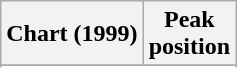<table class="wikitable sortable plainrowheaders" style="text-align:center">
<tr>
<th scope="col">Chart (1999)</th>
<th scope="col">Peak<br> position</th>
</tr>
<tr>
</tr>
<tr>
</tr>
</table>
